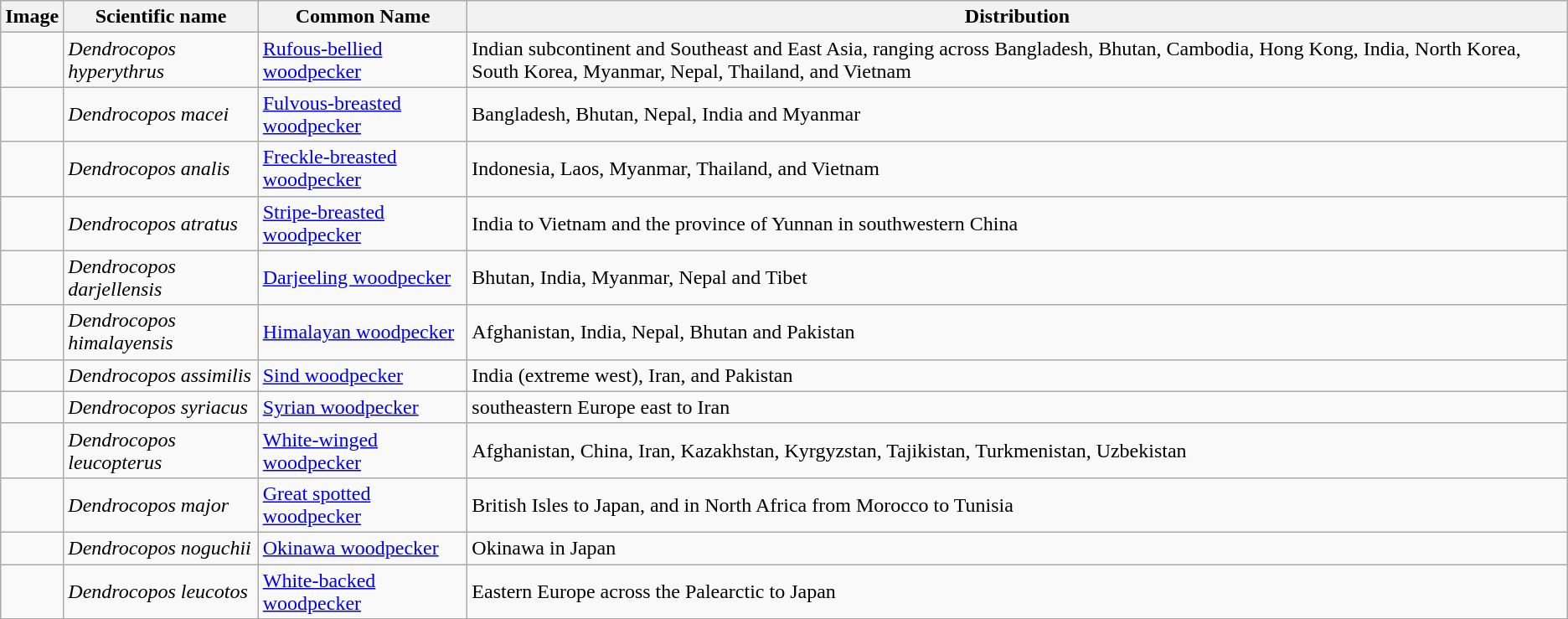<table class="wikitable">
<tr>
<th>Image</th>
<th>Scientific name</th>
<th>Common Name</th>
<th>Distribution</th>
</tr>
<tr>
<td></td>
<td><em>Dendrocopos hyperythrus</em></td>
<td><a href='#'>Rufous-bellied woodpecker</a></td>
<td>Indian subcontinent and Southeast and East Asia, ranging across Bangladesh, Bhutan, Cambodia, Hong Kong, India, North Korea, South Korea, Myanmar, Nepal, Thailand, and Vietnam</td>
</tr>
<tr>
<td></td>
<td><em>Dendrocopos macei</em></td>
<td><a href='#'>Fulvous-breasted woodpecker</a></td>
<td>Bangladesh, Bhutan, Nepal, India and Myanmar</td>
</tr>
<tr>
<td></td>
<td><em>Dendrocopos analis</em></td>
<td><a href='#'>Freckle-breasted woodpecker</a></td>
<td>Indonesia, Laos, Myanmar, Thailand, and Vietnam</td>
</tr>
<tr>
<td></td>
<td><em>Dendrocopos atratus</em></td>
<td><a href='#'>Stripe-breasted woodpecker</a></td>
<td>India to Vietnam and the province of Yunnan in southwestern China</td>
</tr>
<tr>
<td></td>
<td><em>Dendrocopos darjellensis</em></td>
<td><a href='#'>Darjeeling woodpecker</a></td>
<td>Bhutan, India, Myanmar, Nepal and Tibet</td>
</tr>
<tr>
<td></td>
<td><em>Dendrocopos himalayensis</em></td>
<td><a href='#'>Himalayan woodpecker</a></td>
<td>Afghanistan, India, Nepal, Bhutan and Pakistan</td>
</tr>
<tr>
<td></td>
<td><em>Dendrocopos assimilis</em></td>
<td><a href='#'>Sind woodpecker</a></td>
<td>India (extreme west), Iran, and Pakistan</td>
</tr>
<tr>
<td></td>
<td><em>Dendrocopos syriacus</em></td>
<td><a href='#'>Syrian woodpecker</a></td>
<td>southeastern Europe east to Iran</td>
</tr>
<tr>
<td></td>
<td><em>Dendrocopos leucopterus</em></td>
<td><a href='#'>White-winged woodpecker</a></td>
<td>Afghanistan, China, Iran, Kazakhstan, Kyrgyzstan, Tajikistan, Turkmenistan, Uzbekistan</td>
</tr>
<tr>
<td></td>
<td><em>Dendrocopos major</em></td>
<td><a href='#'>Great spotted woodpecker</a></td>
<td>British Isles to Japan, and in North Africa from Morocco to Tunisia</td>
</tr>
<tr>
<td></td>
<td><em>Dendrocopos noguchii</em></td>
<td><a href='#'>Okinawa woodpecker</a></td>
<td>Okinawa in Japan</td>
</tr>
<tr>
<td></td>
<td><em>Dendrocopos leucotos</em></td>
<td><a href='#'>White-backed woodpecker</a></td>
<td>Eastern Europe across the Palearctic to Japan</td>
</tr>
</table>
